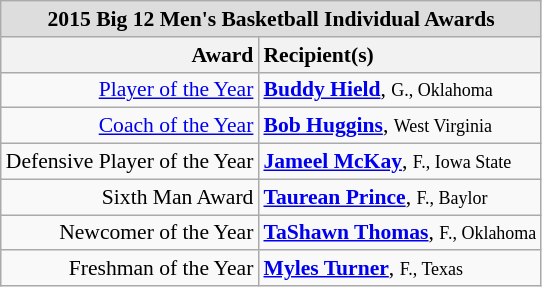<table class="wikitable" style="white-space:nowrap; font-size:90%;">
<tr>
<td colspan="7" style="text-align:center; background:#ddd;"><strong>2015 Big 12 Men's Basketball Individual Awards</strong></td>
</tr>
<tr>
<th style="text-align:right;">Award</th>
<th style="text-align:left;">Recipient(s)</th>
</tr>
<tr>
<td style="text-align:right;"><a href='#'>Player of the Year</a></td>
<td style="text-align:left;"><strong><a href='#'>Buddy Hield</a></strong>, <small>G., Oklahoma</small><br></td>
</tr>
<tr>
<td style="text-align:right;"><a href='#'>Coach of the Year</a></td>
<td style="text-align:left;"><strong><a href='#'>Bob Huggins</a></strong>, <small>West Virginia</small><br></td>
</tr>
<tr>
<td style="text-align:right;">Defensive Player of the Year</td>
<td style="text-align:left;"><strong><a href='#'>Jameel McKay</a></strong>, <small>F., Iowa State</small><br></td>
</tr>
<tr>
<td style="text-align:right;">Sixth Man Award</td>
<td style="text-align:left;"><strong><a href='#'>Taurean Prince</a></strong>, <small>F., Baylor</small><br></td>
</tr>
<tr>
<td style="text-align:right;">Newcomer of the Year</td>
<td style="text-align:left;"><strong><a href='#'>TaShawn Thomas</a></strong>, <small>F., Oklahoma</small><br></td>
</tr>
<tr>
<td style="text-align:right;">Freshman of the Year</td>
<td style="text-align:left;"><strong><a href='#'>Myles Turner</a></strong>, <small>F., Texas</small><br></td>
</tr>
</table>
